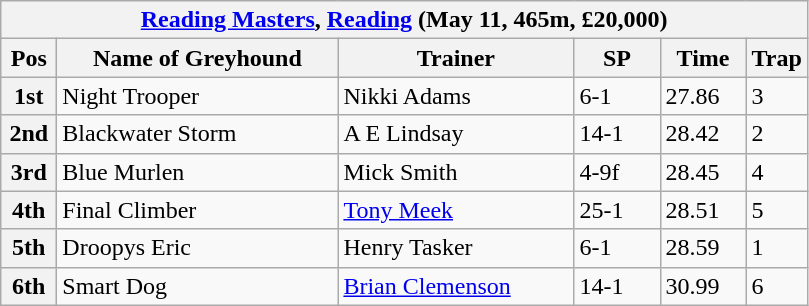<table class="wikitable">
<tr>
<th colspan="6"><a href='#'>Reading Masters</a>, <a href='#'>Reading</a> (May 11, 465m, £20,000)</th>
</tr>
<tr>
<th width=30>Pos</th>
<th width=180>Name of Greyhound</th>
<th width=150>Trainer</th>
<th width=50>SP</th>
<th width=50>Time</th>
<th width=30>Trap</th>
</tr>
<tr>
<th>1st</th>
<td>Night Trooper</td>
<td>Nikki Adams</td>
<td>6-1</td>
<td>27.86</td>
<td>3</td>
</tr>
<tr>
<th>2nd</th>
<td>Blackwater Storm</td>
<td>A E Lindsay</td>
<td>14-1</td>
<td>28.42</td>
<td>2</td>
</tr>
<tr>
<th>3rd</th>
<td>Blue Murlen</td>
<td>Mick Smith</td>
<td>4-9f</td>
<td>28.45</td>
<td>4</td>
</tr>
<tr>
<th>4th</th>
<td>Final Climber</td>
<td><a href='#'>Tony Meek</a></td>
<td>25-1</td>
<td>28.51</td>
<td>5</td>
</tr>
<tr>
<th>5th</th>
<td>Droopys Eric</td>
<td>Henry Tasker</td>
<td>6-1</td>
<td>28.59</td>
<td>1</td>
</tr>
<tr>
<th>6th</th>
<td>Smart Dog</td>
<td><a href='#'>Brian Clemenson</a></td>
<td>14-1</td>
<td>30.99</td>
<td>6</td>
</tr>
</table>
